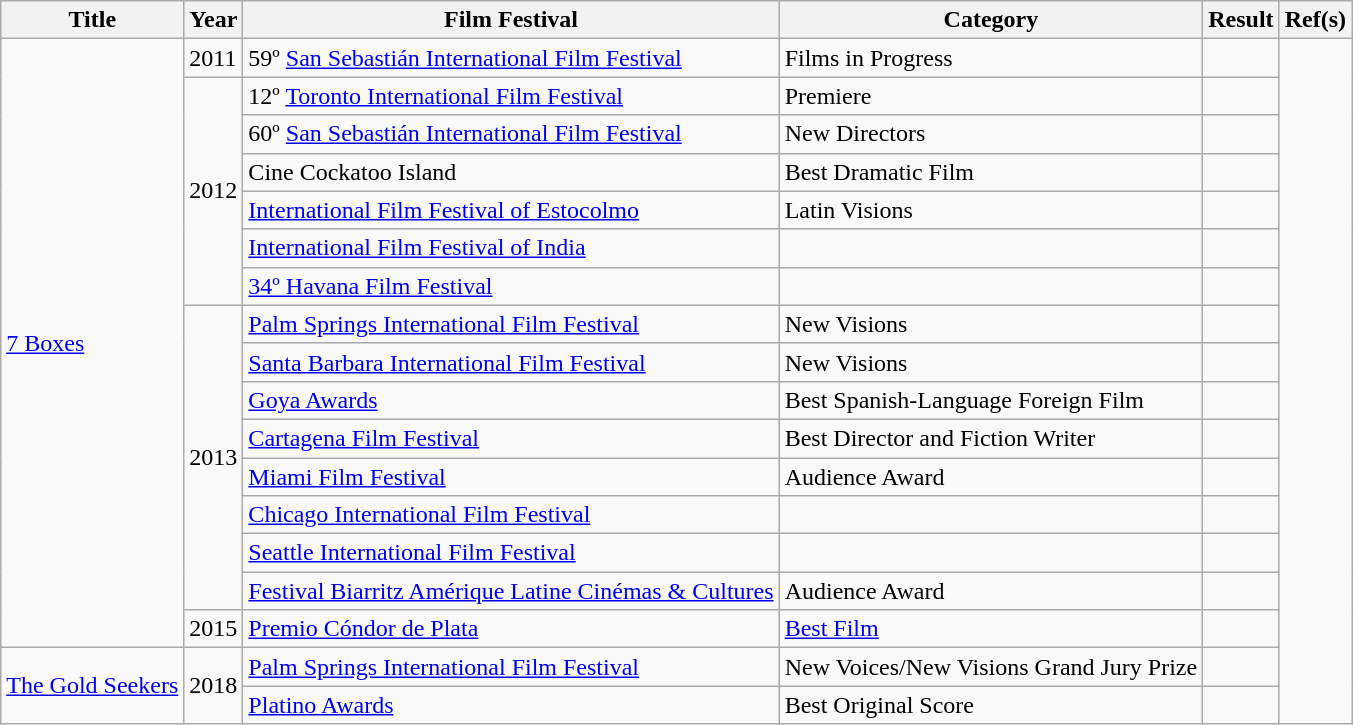<table class="wikitable">
<tr>
<th>Title</th>
<th>Year</th>
<th>Film Festival</th>
<th>Category</th>
<th>Result</th>
<th>Ref(s)</th>
</tr>
<tr>
<td rowspan="16"><a href='#'>7 Boxes</a></td>
<td>2011</td>
<td>59º <a href='#'>San Sebastián International Film Festival</a></td>
<td>Films in Progress</td>
<td></td>
<td rowspan="18"></td>
</tr>
<tr>
<td rowspan="6">2012</td>
<td>12º <a href='#'>Toronto International Film Festival</a></td>
<td>Premiere</td>
<td></td>
</tr>
<tr>
<td>60º <a href='#'>San Sebastián International Film Festival</a></td>
<td>New Directors</td>
<td></td>
</tr>
<tr>
<td>Cine Cockatoo Island</td>
<td>Best Dramatic Film</td>
<td></td>
</tr>
<tr>
<td><a href='#'>International Film Festival of Estocolmo</a></td>
<td>Latin Visions</td>
<td></td>
</tr>
<tr>
<td><a href='#'>International Film Festival of India</a></td>
<td></td>
<td></td>
</tr>
<tr>
<td><a href='#'>34º Havana Film Festival</a></td>
<td></td>
<td></td>
</tr>
<tr>
<td rowspan="8">2013</td>
<td><a href='#'>Palm Springs International Film Festival</a></td>
<td>New Visions</td>
<td></td>
</tr>
<tr>
<td><a href='#'>Santa Barbara International Film Festival</a></td>
<td>New Visions</td>
<td></td>
</tr>
<tr>
<td><a href='#'>Goya Awards</a></td>
<td>Best Spanish-Language Foreign Film</td>
<td></td>
</tr>
<tr>
<td><a href='#'>Cartagena Film Festival</a></td>
<td>Best Director and Fiction Writer</td>
<td></td>
</tr>
<tr>
<td><a href='#'>Miami Film Festival</a></td>
<td>Audience Award</td>
<td></td>
</tr>
<tr>
<td><a href='#'>Chicago International Film Festival</a></td>
<td></td>
<td></td>
</tr>
<tr>
<td><a href='#'>Seattle International Film Festival</a></td>
<td></td>
<td></td>
</tr>
<tr>
<td><a href='#'>Festival Biarritz Amérique Latine Cinémas & Cultures</a></td>
<td>Audience Award</td>
<td></td>
</tr>
<tr>
<td>2015</td>
<td><a href='#'>Premio Cóndor de Plata</a></td>
<td><a href='#'>Best Film</a></td>
<td></td>
</tr>
<tr>
<td rowspan="2"><a href='#'>The Gold Seekers</a></td>
<td rowspan="2">2018</td>
<td><a href='#'>Palm Springs International Film Festival</a></td>
<td>New Voices/New Visions Grand Jury Prize</td>
<td></td>
</tr>
<tr>
<td><a href='#'>Platino Awards</a></td>
<td>Best Original Score</td>
<td></td>
</tr>
</table>
